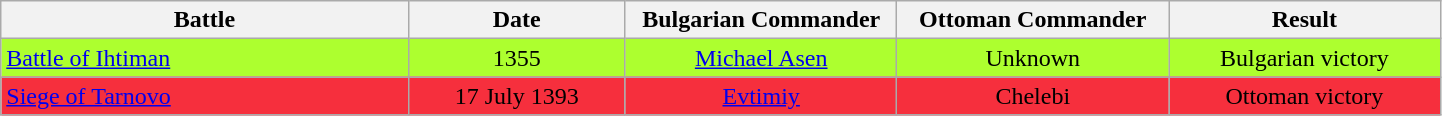<table style="width:76%;" class="wikitable">
<tr>
<th style="width:15%;">Battle</th>
<th style="width:8%;">Date</th>
<th style="width:10%;"> Bulgarian Commander</th>
<th style="width:10%;"> Ottoman Commander</th>
<th style="width:10%;">Result</th>
</tr>
<tr style="background:#adff2f;">
<td align="left"><a href='#'>Battle of Ihtiman</a></td>
<td style="text-align:center;">1355</td>
<td style="text-align:center;"><a href='#'>Michael Asen</a></td>
<td style="text-align:center;">Unknown</td>
<td style="text-align:center;">Bulgarian victory</td>
</tr>
<tr style="background:#f62f3d;">
<td align="left"><a href='#'>Siege of Tarnovo</a></td>
<td style="text-align:center;">17 July 1393</td>
<td style="text-align:center;"><a href='#'>Evtimiy</a></td>
<td style="text-align:center;">Chelebi</td>
<td style="text-align:center;">Ottoman victory</td>
</tr>
</table>
